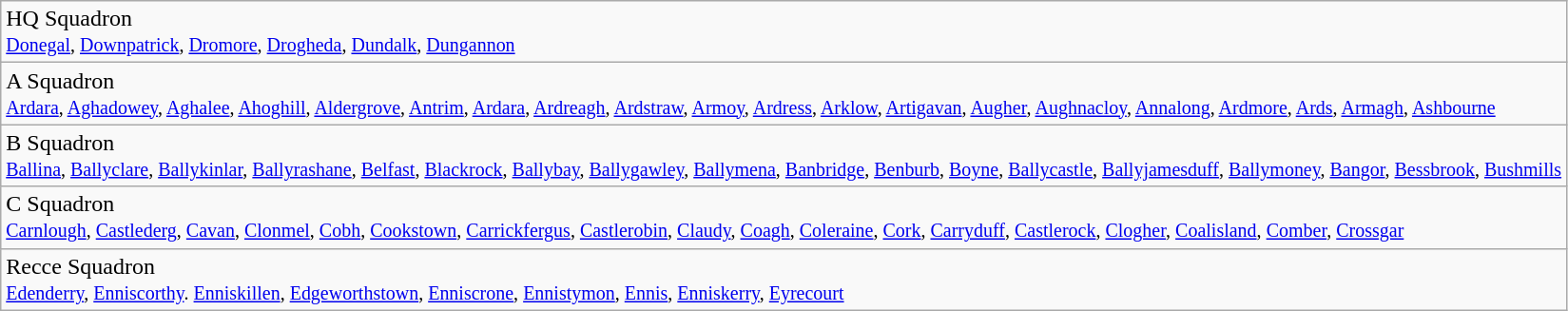<table class="wikitable">
<tr>
<td>HQ Squadron<br><small><a href='#'>Donegal</a>, <a href='#'>Downpatrick</a>, <a href='#'>Dromore</a>, <a href='#'>Drogheda</a>, <a href='#'>Dundalk</a>, <a href='#'>Dungannon</a></small></td>
</tr>
<tr>
<td>A Squadron<br><small><a href='#'>Ardara</a>, <a href='#'>Aghadowey</a>, <a href='#'>Aghalee</a>, <a href='#'>Ahoghill</a>, <a href='#'>Aldergrove</a>, <a href='#'>Antrim</a>, <a href='#'>Ardara</a>, <a href='#'>Ardreagh</a>, <a href='#'>Ardstraw</a>, <a href='#'>Armoy</a>, <a href='#'>Ardress</a>, <a href='#'>Arklow</a>, <a href='#'>Artigavan</a>, <a href='#'>Augher</a>, <a href='#'>Aughnacloy</a>, <a href='#'>Annalong</a>, <a href='#'>Ardmore</a>, <a href='#'>Ards</a>, <a href='#'>Armagh</a>, <a href='#'>Ashbourne</a></small></td>
</tr>
<tr>
<td>B Squadron<br><small><a href='#'>Ballina</a>, <a href='#'>Ballyclare</a>, <a href='#'>Ballykinlar</a>, <a href='#'>Ballyrashane</a>, <a href='#'>Belfast</a>, <a href='#'>Blackrock</a>, <a href='#'>Ballybay</a>, <a href='#'>Ballygawley</a>, <a href='#'>Ballymena</a>, <a href='#'>Banbridge</a>, <a href='#'>Benburb</a>, <a href='#'>Boyne</a>, <a href='#'>Ballycastle</a>, <a href='#'>Ballyjamesduff</a>, <a href='#'>Ballymoney</a>, <a href='#'>Bangor</a>, <a href='#'>Bessbrook</a>, <a href='#'>Bushmills</a></small></td>
</tr>
<tr>
<td>C Squadron<br><small><a href='#'>Carnlough</a>, <a href='#'>Castlederg</a>, <a href='#'>Cavan</a>, <a href='#'>Clonmel</a>, <a href='#'>Cobh</a>, <a href='#'>Cookstown</a>, <a href='#'>Carrickfergus</a>, <a href='#'>Castlerobin</a>, <a href='#'>Claudy</a>, <a href='#'>Coagh</a>, <a href='#'>Coleraine</a>, <a href='#'>Cork</a>, <a href='#'>Carryduff</a>, <a href='#'>Castlerock</a>, <a href='#'>Clogher</a>, <a href='#'>Coalisland</a>, <a href='#'>Comber</a>, <a href='#'>Crossgar</a></small></td>
</tr>
<tr>
<td>Recce Squadron<br><small><a href='#'>Edenderry</a>, <a href='#'>Enniscorthy</a>. <a href='#'>Enniskillen</a>, <a href='#'>Edgeworthstown</a>, <a href='#'>Enniscrone</a>, <a href='#'>Ennistymon</a>, <a href='#'>Ennis</a>, <a href='#'>Enniskerry</a>, <a href='#'>Eyrecourt</a></small></td>
</tr>
</table>
